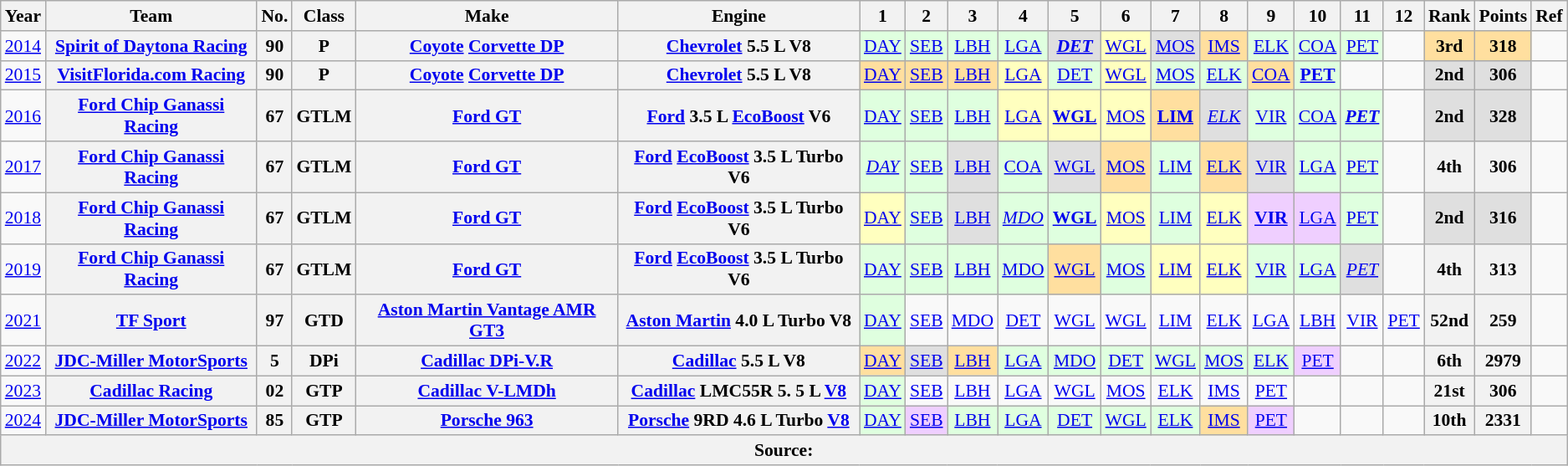<table class="wikitable" style="text-align:center; font-size:90%">
<tr>
<th>Year</th>
<th>Team</th>
<th>No.</th>
<th>Class</th>
<th>Make</th>
<th>Engine</th>
<th>1</th>
<th>2</th>
<th>3</th>
<th>4</th>
<th>5</th>
<th>6</th>
<th>7</th>
<th>8</th>
<th>9</th>
<th>10</th>
<th>11</th>
<th>12</th>
<th>Rank</th>
<th>Points</th>
<th>Ref</th>
</tr>
<tr>
<td><a href='#'>2014</a></td>
<th><a href='#'>Spirit of Daytona Racing</a></th>
<th>90</th>
<th>P</th>
<th><a href='#'>Coyote</a> <a href='#'>Corvette DP</a></th>
<th><a href='#'>Chevrolet</a> 5.5 L V8</th>
<td style="background:#DFFFDF;"><a href='#'>DAY</a><br></td>
<td style="background:#DFFFDF;"><a href='#'>SEB</a><br></td>
<td style="background:#DFFFDF;"><a href='#'>LBH</a><br></td>
<td style="background:#DFFFDF;"><a href='#'>LGA</a><br></td>
<td style="background:#DFDFDF;"><strong><em><a href='#'>DET</a></em></strong><br></td>
<td style="background:#FFFFBF;"><a href='#'>WGL</a><br></td>
<td style="background:#DFDFDF;"><a href='#'>MOS</a><br></td>
<td style="background:#FFDF9F;"><a href='#'>IMS</a><br></td>
<td style="background:#DFFFDF;"><a href='#'>ELK</a><br></td>
<td style="background:#DFFFDF;"><a href='#'>COA</a><br></td>
<td style="background:#DFFFDF;"><a href='#'>PET</a><br></td>
<td></td>
<th style="background:#FFDF9F;">3rd</th>
<th style="background:#FFDF9F;">318</th>
<td></td>
</tr>
<tr>
<td><a href='#'>2015</a></td>
<th><a href='#'>VisitFlorida.com Racing</a></th>
<th>90</th>
<th>P</th>
<th><a href='#'>Coyote</a> <a href='#'>Corvette DP</a></th>
<th><a href='#'>Chevrolet</a> 5.5 L V8</th>
<td style="background:#FFDF9F;"><a href='#'>DAY</a><br></td>
<td style="background:#FFDF9F;"><a href='#'>SEB</a><br></td>
<td style="background:#FFDF9F;"><a href='#'>LBH</a><br></td>
<td style="background:#FFFFBF;"><a href='#'>LGA</a><br></td>
<td style="background:#DFFFDF;"><a href='#'>DET</a><br></td>
<td style="background:#FFFFBF;"><a href='#'>WGL</a><br></td>
<td style="background:#DFFFDF;"><a href='#'>MOS</a><br></td>
<td style="background:#DFFFDF;"><a href='#'>ELK</a><br></td>
<td style="background:#FFDF9F;"><a href='#'>COA</a><br></td>
<td style="background:#DFFFDF;"><strong><a href='#'>PET</a></strong><br></td>
<td></td>
<td></td>
<th style="background:#DFDFDF;">2nd</th>
<th style="background:#DFDFDF;">306</th>
<td></td>
</tr>
<tr>
<td><a href='#'>2016</a></td>
<th><a href='#'>Ford Chip Ganassi Racing</a></th>
<th>67</th>
<th>GTLM</th>
<th><a href='#'>Ford GT</a></th>
<th><a href='#'>Ford</a> 3.5 L <a href='#'>EcoBoost</a> V6</th>
<td style="background:#DFFFDF;"><a href='#'>DAY</a><br></td>
<td style="background:#DFFFDF;"><a href='#'>SEB</a><br></td>
<td style="background:#DFFFDF;"><a href='#'>LBH</a><br></td>
<td style="background:#FFFFBF;"><a href='#'>LGA</a><br></td>
<td style="background:#FFFFBF;"><strong><a href='#'>WGL</a></strong><br></td>
<td style="background:#FFFFBF;"><a href='#'>MOS</a><br></td>
<td style="background:#FFDF9F;"><strong><a href='#'>LIM</a></strong><br></td>
<td style="background:#DFDFDF;"><em><a href='#'>ELK</a></em><br></td>
<td style="background:#DFFFDF;"><a href='#'>VIR</a><br></td>
<td style="background:#DFFFDF;"><a href='#'>COA</a><br></td>
<td style="background:#DFFFDF;"><strong><em><a href='#'>PET</a></em></strong><br></td>
<td></td>
<th style="background:#DFDFDF;">2nd</th>
<th style="background:#DFDFDF;">328</th>
<td></td>
</tr>
<tr>
<td><a href='#'>2017</a></td>
<th><a href='#'>Ford Chip Ganassi Racing</a></th>
<th>67</th>
<th>GTLM</th>
<th><a href='#'>Ford GT</a></th>
<th><a href='#'>Ford</a> <a href='#'>EcoBoost</a> 3.5 L Turbo V6</th>
<td style="background:#DFFFDF;"><em><a href='#'>DAY</a></em><br></td>
<td style="background:#DFFFDF;"><a href='#'>SEB</a><br></td>
<td style="background:#DFDFDF;"><a href='#'>LBH</a><br></td>
<td style="background:#DFFFDF;"><a href='#'>COA</a><br></td>
<td style="background:#DFDFDF;"><a href='#'>WGL</a><br></td>
<td style="background:#FFDF9F;"><a href='#'>MOS</a><br></td>
<td style="background:#DFFFDF;"><a href='#'>LIM</a><br></td>
<td style="background:#FFDF9F;"><a href='#'>ELK</a><br></td>
<td style="background:#DFDFDF;"><a href='#'>VIR</a><br></td>
<td style="background:#DFFFDF;"><a href='#'>LGA</a><br></td>
<td style="background:#DFFFDF;"><a href='#'>PET</a><br></td>
<td></td>
<th>4th</th>
<th>306</th>
<td></td>
</tr>
<tr>
<td><a href='#'>2018</a></td>
<th><a href='#'>Ford Chip Ganassi Racing</a></th>
<th>67</th>
<th>GTLM</th>
<th><a href='#'>Ford GT</a></th>
<th><a href='#'>Ford</a> <a href='#'>EcoBoost</a> 3.5 L Turbo V6</th>
<td style="background:#FFFFBF;"><a href='#'>DAY</a><br></td>
<td style="background:#DFFFDF;"><a href='#'>SEB</a><br></td>
<td style="background:#DFDFDF;"><a href='#'>LBH</a><br></td>
<td style="background:#DFFFDF;"><em><a href='#'>MDO</a></em><br></td>
<td style="background:#DFFFDF;"><strong><a href='#'>WGL</a></strong><br></td>
<td style="background:#FFFFBF;"><a href='#'>MOS</a><br></td>
<td style="background:#DFFFDF;"><a href='#'>LIM</a><br></td>
<td style="background:#FFFFBF;"><a href='#'>ELK</a><br></td>
<td style="background:#EFCFFF;"><strong><a href='#'>VIR</a></strong><br></td>
<td style="background:#EFCFFF;"><a href='#'>LGA</a><br></td>
<td style="background:#DFFFDF;"><a href='#'>PET</a><br></td>
<td></td>
<th style="background:#DFDFDF;">2nd</th>
<th style="background:#DFDFDF;">316</th>
<td></td>
</tr>
<tr>
<td><a href='#'>2019</a></td>
<th><a href='#'>Ford Chip Ganassi Racing</a></th>
<th>67</th>
<th>GTLM</th>
<th><a href='#'>Ford GT</a></th>
<th><a href='#'>Ford</a> <a href='#'>EcoBoost</a> 3.5 L Turbo V6</th>
<td style="background:#DFFFDF;"><a href='#'>DAY</a><br></td>
<td style="background:#DFFFDF;"><a href='#'>SEB</a><br></td>
<td style="background:#DFFFDF;"><a href='#'>LBH</a><br></td>
<td style="background:#DFFFDF;"><a href='#'>MDO</a><br></td>
<td style="background:#FFDF9F;"><a href='#'>WGL</a><br></td>
<td style="background:#DFFFDF;"><a href='#'>MOS</a><br></td>
<td style="background:#FFFFBF;"><a href='#'>LIM</a><br></td>
<td style="background:#FFFFBF;"><a href='#'>ELK</a><br></td>
<td style="background:#DFFFDF;"><a href='#'>VIR</a><br></td>
<td style="background:#DFFFDF;"><a href='#'>LGA</a><br></td>
<td style="background:#DFDFDF;"><em><a href='#'>PET</a></em><br></td>
<td></td>
<th>4th</th>
<th>313</th>
<td></td>
</tr>
<tr>
<td><a href='#'>2021</a></td>
<th><a href='#'>TF Sport</a></th>
<th>97</th>
<th>GTD</th>
<th><a href='#'>Aston Martin Vantage AMR GT3</a></th>
<th><a href='#'>Aston Martin</a> 4.0 L Turbo V8</th>
<td style="background:#DFFFDF;"><a href='#'>DAY</a><br></td>
<td><a href='#'>SEB</a></td>
<td><a href='#'>MDO</a></td>
<td><a href='#'>DET</a></td>
<td><a href='#'>WGL</a></td>
<td><a href='#'>WGL</a></td>
<td><a href='#'>LIM</a><br></td>
<td><a href='#'>ELK</a></td>
<td><a href='#'>LGA</a></td>
<td><a href='#'>LBH</a></td>
<td><a href='#'>VIR</a></td>
<td><a href='#'>PET</a></td>
<th>52nd</th>
<th>259</th>
<td></td>
</tr>
<tr>
<td><a href='#'>2022</a></td>
<th><a href='#'>JDC-Miller MotorSports</a></th>
<th>5</th>
<th>DPi</th>
<th><a href='#'>Cadillac DPi-V.R</a></th>
<th><a href='#'>Cadillac</a> 5.5 L V8</th>
<td style="background:#FFDF9F;"><a href='#'>DAY</a><br></td>
<td style="background:#DFDFDF;"><a href='#'>SEB</a><br></td>
<td style="background:#FFDF9F;"><a href='#'>LBH</a><br></td>
<td style="background:#DFFFDF;"><a href='#'>LGA</a><br></td>
<td style="background:#DFFFDF;"><a href='#'>MDO</a><br></td>
<td style="background:#DFFFDF;"><a href='#'>DET</a><br></td>
<td style="background:#DFFFDF;"><a href='#'>WGL</a><br></td>
<td style="background:#DFFFDF;"><a href='#'>MOS</a><br></td>
<td style="background:#DFFFDF;"><a href='#'>ELK</a><br></td>
<td style="background:#EFCFFF;"><a href='#'>PET</a><br></td>
<td></td>
<td></td>
<th>6th</th>
<th>2979</th>
<td></td>
</tr>
<tr>
<td><a href='#'>2023</a></td>
<th><a href='#'>Cadillac Racing</a></th>
<th>02</th>
<th>GTP</th>
<th><a href='#'>Cadillac V-LMDh</a></th>
<th><a href='#'>Cadillac</a> LMC55R 5. 5 L <a href='#'>V8</a></th>
<td style="background:#DFFFDF;"><a href='#'>DAY</a><br></td>
<td><a href='#'>SEB</a></td>
<td><a href='#'>LBH</a></td>
<td><a href='#'>LGA</a></td>
<td><a href='#'>WGL</a></td>
<td><a href='#'>MOS</a></td>
<td><a href='#'>ELK</a></td>
<td><a href='#'>IMS</a></td>
<td><a href='#'>PET</a></td>
<td></td>
<td></td>
<td></td>
<th>21st</th>
<th>306</th>
<td></td>
</tr>
<tr>
<td><a href='#'>2024</a></td>
<th><a href='#'>JDC-Miller MotorSports</a></th>
<th>85</th>
<th>GTP</th>
<th><a href='#'>Porsche 963</a></th>
<th><a href='#'>Porsche</a> 9RD 4.6 L Turbo <a href='#'>V8</a></th>
<td style="background:#DFFFDF;"><a href='#'>DAY</a><br></td>
<td style="background:#EFCFFF;"><a href='#'>SEB</a><br></td>
<td style="background:#DFFFDF;"><a href='#'>LBH</a><br></td>
<td style="background:#DFFFDF;"><a href='#'>LGA</a><br></td>
<td style="background:#DFFFDF;"><a href='#'>DET</a><br></td>
<td style="background:#DFFFDF;"><a href='#'>WGL</a><br></td>
<td style="background:#DFFFDF;"><a href='#'>ELK</a><br></td>
<td style="background:#FFDF9F;"><a href='#'>IMS</a><br></td>
<td style="background:#EFCFFF;"><a href='#'>PET</a><br></td>
<td></td>
<td></td>
<td></td>
<th>10th</th>
<th>2331</th>
<td></td>
</tr>
<tr>
<th colspan="21">Source:</th>
</tr>
</table>
